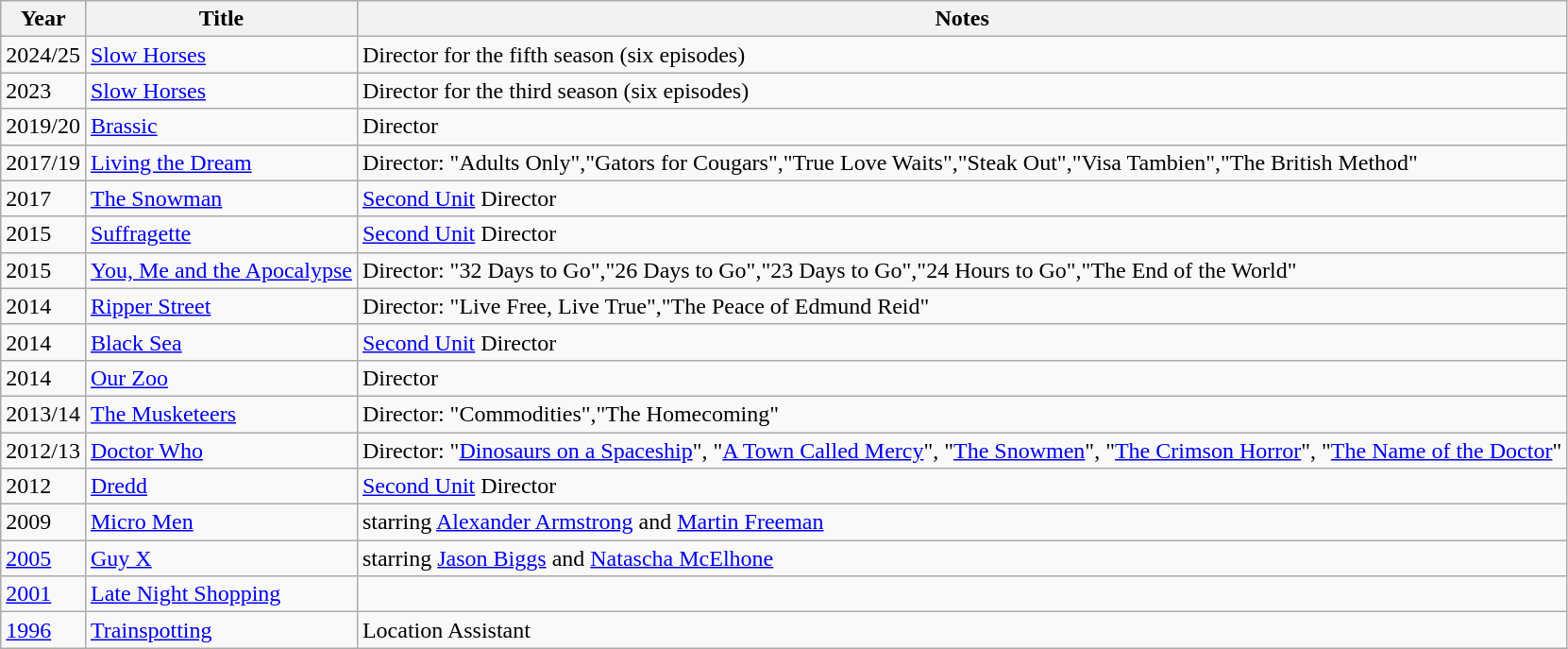<table class="wikitable sortable">
<tr>
<th>Year</th>
<th>Title</th>
<th class="unsortable">Notes</th>
</tr>
<tr>
<td>2024/25</td>
<td><a href='#'>Slow Horses</a></td>
<td>Director for the fifth season (six episodes)</td>
</tr>
<tr>
<td>2023</td>
<td><a href='#'>Slow Horses</a></td>
<td>Director for the third season (six episodes)</td>
</tr>
<tr>
<td>2019/20</td>
<td><a href='#'>Brassic</a></td>
<td>Director</td>
</tr>
<tr>
<td>2017/19</td>
<td><a href='#'>Living the Dream</a></td>
<td>Director: "Adults Only","Gators for Cougars","True Love Waits","Steak Out","Visa Tambien","The British Method"</td>
</tr>
<tr>
<td>2017</td>
<td><a href='#'>The Snowman</a></td>
<td><a href='#'>Second Unit</a> Director</td>
</tr>
<tr>
<td>2015</td>
<td><a href='#'>Suffragette</a></td>
<td><a href='#'>Second Unit</a> Director</td>
</tr>
<tr>
<td>2015</td>
<td><a href='#'>You, Me and the Apocalypse</a></td>
<td>Director: "32 Days to Go","26 Days to Go","23 Days to Go","24 Hours to Go","The End of the World"</td>
</tr>
<tr>
<td>2014</td>
<td><a href='#'>Ripper Street</a></td>
<td>Director: "Live Free, Live True","The Peace of Edmund Reid"</td>
</tr>
<tr>
<td>2014</td>
<td><a href='#'>Black Sea</a></td>
<td><a href='#'>Second Unit</a> Director</td>
</tr>
<tr>
<td>2014</td>
<td><a href='#'>Our Zoo</a></td>
<td>Director</td>
</tr>
<tr>
<td>2013/14</td>
<td><a href='#'>The Musketeers</a></td>
<td>Director: "Commodities","The Homecoming"</td>
</tr>
<tr>
<td>2012/13</td>
<td><a href='#'>Doctor Who</a></td>
<td>Director: "<a href='#'>Dinosaurs on a Spaceship</a>", "<a href='#'>A Town Called Mercy</a>", "<a href='#'>The Snowmen</a>", "<a href='#'>The Crimson Horror</a>", "<a href='#'>The Name of the Doctor</a>"</td>
</tr>
<tr>
<td>2012</td>
<td><a href='#'>Dredd</a></td>
<td><a href='#'>Second Unit</a> Director</td>
</tr>
<tr>
<td>2009</td>
<td><a href='#'>Micro Men</a></td>
<td>starring <a href='#'>Alexander Armstrong</a> and <a href='#'>Martin Freeman</a></td>
</tr>
<tr>
<td><a href='#'>2005</a></td>
<td><a href='#'>Guy X</a></td>
<td>starring <a href='#'>Jason Biggs</a> and <a href='#'>Natascha McElhone</a></td>
</tr>
<tr>
<td><a href='#'>2001</a></td>
<td><a href='#'>Late Night Shopping</a></td>
<td></td>
</tr>
<tr>
<td><a href='#'>1996</a></td>
<td><a href='#'>Trainspotting</a></td>
<td>Location Assistant</td>
</tr>
</table>
